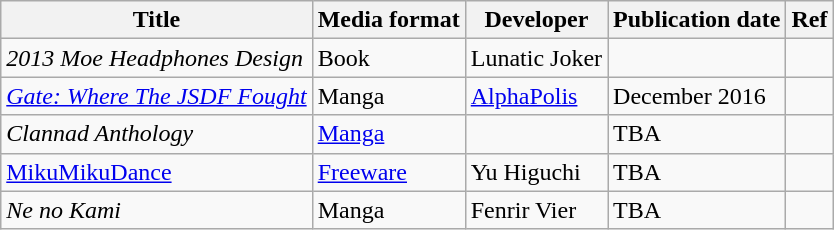<table class="wikitable sortable">
<tr>
<th>Title</th>
<th>Media format</th>
<th>Developer</th>
<th>Publication date</th>
<th>Ref</th>
</tr>
<tr>
<td><em>2013 Moe Headphones Design</em></td>
<td>Book</td>
<td>Lunatic Joker</td>
<td></td>
<td></td>
</tr>
<tr>
<td><em><a href='#'>Gate: Where The JSDF Fought</a></em></td>
<td>Manga</td>
<td><a href='#'>AlphaPolis</a></td>
<td>December 2016</td>
<td></td>
</tr>
<tr>
<td><em>Clannad Anthology</em></td>
<td><a href='#'>Manga</a></td>
<td></td>
<td>TBA</td>
<td></td>
</tr>
<tr>
<td><a href='#'>MikuMikuDance</a></td>
<td><a href='#'>Freeware</a></td>
<td>Yu Higuchi</td>
<td>TBA</td>
<td></td>
</tr>
<tr>
<td><em>Ne no Kami</em></td>
<td>Manga</td>
<td>Fenrir Vier</td>
<td>TBA</td>
<td></td>
</tr>
</table>
